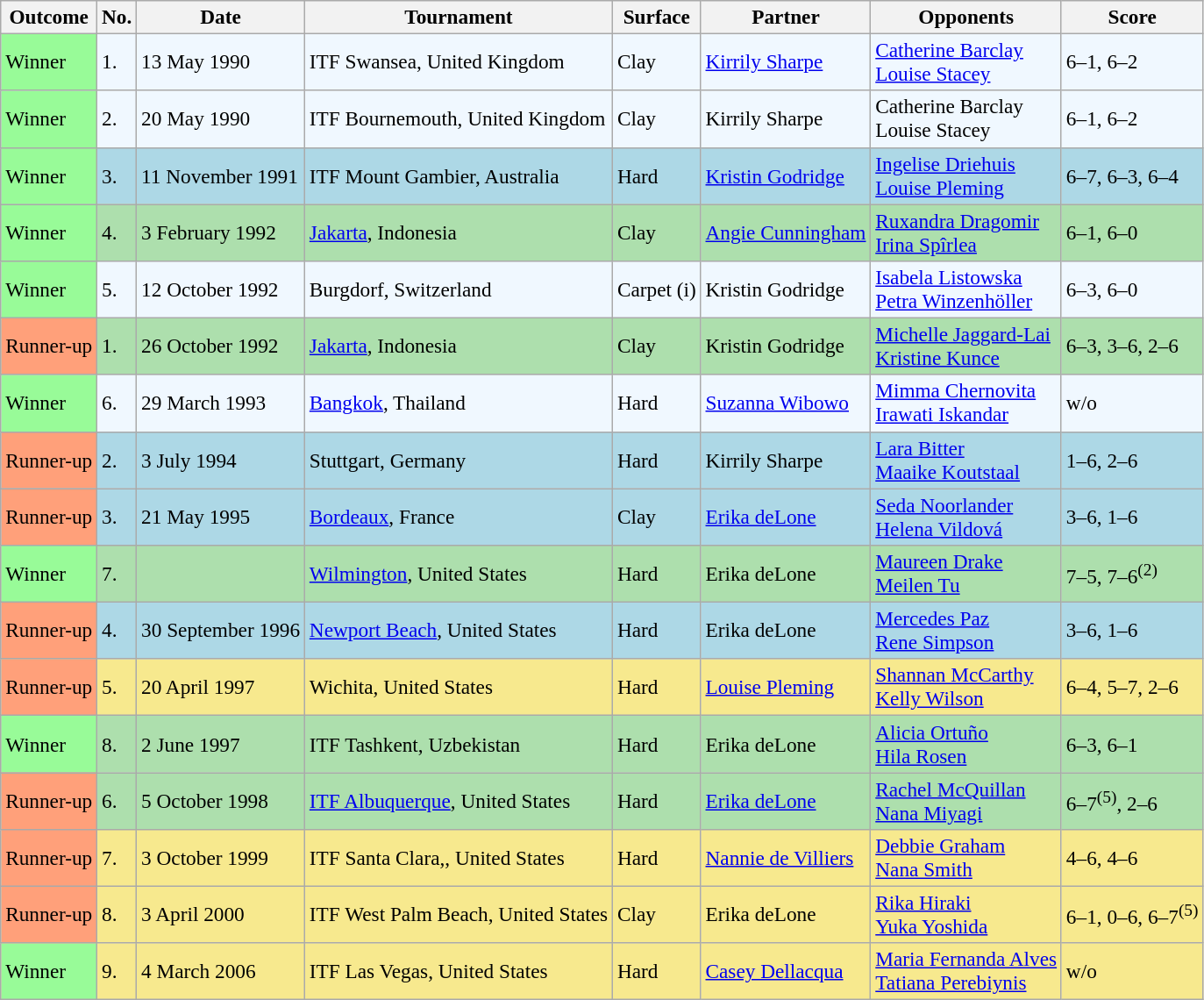<table class="sortable wikitable" style="font-size:97%;">
<tr>
<th>Outcome</th>
<th>No.</th>
<th>Date</th>
<th>Tournament</th>
<th>Surface</th>
<th>Partner</th>
<th>Opponents</th>
<th>Score</th>
</tr>
<tr bgcolor=#f0f8ff>
<td style="background:#98fb98;">Winner</td>
<td>1.</td>
<td>13 May 1990</td>
<td>ITF Swansea, United Kingdom</td>
<td>Clay</td>
<td> <a href='#'>Kirrily Sharpe</a></td>
<td> <a href='#'>Catherine Barclay</a> <br>  <a href='#'>Louise Stacey</a></td>
<td>6–1, 6–2</td>
</tr>
<tr bgcolor=#f0f8ff>
<td style="background:#98fb98;">Winner</td>
<td>2.</td>
<td>20 May 1990</td>
<td>ITF Bournemouth, United Kingdom</td>
<td>Clay</td>
<td> Kirrily Sharpe</td>
<td> Catherine Barclay <br>  Louise Stacey</td>
<td>6–1, 6–2</td>
</tr>
<tr style="background:lightblue;">
<td bgcolor="98FB98">Winner</td>
<td>3.</td>
<td>11 November 1991</td>
<td>ITF Mount Gambier, Australia</td>
<td>Hard</td>
<td> <a href='#'>Kristin Godridge</a></td>
<td> <a href='#'>Ingelise Driehuis</a> <br>  <a href='#'>Louise Pleming</a></td>
<td>6–7, 6–3, 6–4</td>
</tr>
<tr style="background:#addfad;">
<td style="background:#98fb98;">Winner</td>
<td>4.</td>
<td>3 February 1992</td>
<td><a href='#'>Jakarta</a>, Indonesia</td>
<td>Clay</td>
<td> <a href='#'>Angie Cunningham</a></td>
<td> <a href='#'>Ruxandra Dragomir</a> <br>  <a href='#'>Irina Spîrlea</a></td>
<td>6–1, 6–0</td>
</tr>
<tr style="background:#f0f8ff;">
<td style="background:#98fb98;">Winner</td>
<td>5.</td>
<td>12 October 1992</td>
<td>Burgdorf, Switzerland</td>
<td>Carpet (i)</td>
<td> Kristin Godridge</td>
<td> <a href='#'>Isabela Listowska</a> <br>  <a href='#'>Petra Winzenhöller</a></td>
<td>6–3, 6–0</td>
</tr>
<tr style="background:#addfad;">
<td style="background:#ffa07a;">Runner-up</td>
<td>1.</td>
<td>26 October 1992</td>
<td><a href='#'>Jakarta</a>, Indonesia</td>
<td>Clay</td>
<td> Kristin Godridge</td>
<td> <a href='#'>Michelle Jaggard-Lai</a> <br>  <a href='#'>Kristine Kunce</a></td>
<td>6–3, 3–6, 2–6</td>
</tr>
<tr style="background:#f0f8ff;">
<td style="background:#98fb98;">Winner</td>
<td>6.</td>
<td>29 March 1993</td>
<td><a href='#'>Bangkok</a>, Thailand</td>
<td>Hard</td>
<td> <a href='#'>Suzanna Wibowo</a></td>
<td> <a href='#'>Mimma Chernovita</a> <br>  <a href='#'>Irawati Iskandar</a></td>
<td>w/o</td>
</tr>
<tr style="background:lightblue;">
<td bgcolor="FFA07A">Runner-up</td>
<td>2.</td>
<td>3 July 1994</td>
<td>Stuttgart, Germany</td>
<td>Hard</td>
<td> Kirrily Sharpe</td>
<td> <a href='#'>Lara Bitter</a> <br>  <a href='#'>Maaike Koutstaal</a></td>
<td>1–6, 2–6</td>
</tr>
<tr bgcolor="lightblue">
<td bgcolor="FFA07A">Runner-up</td>
<td>3.</td>
<td>21 May 1995</td>
<td><a href='#'>Bordeaux</a>, France</td>
<td>Clay</td>
<td> <a href='#'>Erika deLone</a></td>
<td> <a href='#'>Seda Noorlander</a> <br>  <a href='#'>Helena Vildová</a></td>
<td>3–6, 1–6</td>
</tr>
<tr bgcolor="#ADDFAD">
<td style="background:#98fb98;">Winner</td>
<td>7.</td>
<td></td>
<td><a href='#'>Wilmington</a>, United States</td>
<td>Hard</td>
<td> Erika deLone</td>
<td> <a href='#'>Maureen Drake</a> <br>  <a href='#'>Meilen Tu</a></td>
<td>7–5, 7–6<sup>(2)</sup></td>
</tr>
<tr bgcolor="lightblue">
<td bgcolor="FFA07A">Runner-up</td>
<td>4.</td>
<td>30 September 1996</td>
<td><a href='#'>Newport Beach</a>, United States</td>
<td>Hard</td>
<td> Erika deLone</td>
<td> <a href='#'>Mercedes Paz</a> <br>  <a href='#'>Rene Simpson</a></td>
<td>3–6, 1–6</td>
</tr>
<tr bgcolor="#F7E98E">
<td bgcolor="FFA07A">Runner-up</td>
<td>5.</td>
<td>20 April 1997</td>
<td>Wichita, United States</td>
<td>Hard</td>
<td> <a href='#'>Louise Pleming</a></td>
<td> <a href='#'>Shannan McCarthy</a> <br>  <a href='#'>Kelly Wilson</a></td>
<td>6–4, 5–7, 2–6</td>
</tr>
<tr bgcolor="#ADDFAD">
<td style="background:#98fb98;">Winner</td>
<td>8.</td>
<td>2 June 1997</td>
<td>ITF Tashkent, Uzbekistan</td>
<td>Hard</td>
<td> Erika deLone</td>
<td> <a href='#'>Alicia Ortuño</a> <br>  <a href='#'>Hila Rosen</a></td>
<td>6–3, 6–1</td>
</tr>
<tr bgcolor="#ADDFAD">
<td bgcolor="FFA07A">Runner-up</td>
<td>6.</td>
<td>5 October 1998</td>
<td><a href='#'>ITF Albuquerque</a>, United States</td>
<td>Hard</td>
<td> <a href='#'>Erika deLone</a></td>
<td> <a href='#'>Rachel McQuillan</a> <br>  <a href='#'>Nana Miyagi</a></td>
<td>6–7<sup>(5)</sup>, 2–6</td>
</tr>
<tr style="background:#f7e98e;">
<td bgcolor=FFA07A>Runner-up</td>
<td>7.</td>
<td>3 October 1999</td>
<td>ITF Santa Clara,, United States</td>
<td>Hard</td>
<td> <a href='#'>Nannie de Villiers</a></td>
<td> <a href='#'>Debbie Graham</a> <br>  <a href='#'>Nana Smith</a></td>
<td>4–6, 4–6</td>
</tr>
<tr bgcolor="#F7E98E">
<td bgcolor="FFA07A">Runner-up</td>
<td>8.</td>
<td>3 April 2000</td>
<td>ITF West Palm Beach, United States</td>
<td>Clay</td>
<td> Erika deLone</td>
<td> <a href='#'>Rika Hiraki</a> <br>  <a href='#'>Yuka Yoshida</a></td>
<td>6–1, 0–6, 6–7<sup>(5)</sup></td>
</tr>
<tr bgcolor=#f7e98e>
<td bgcolor=98FB98>Winner</td>
<td>9.</td>
<td>4 March 2006</td>
<td>ITF Las Vegas, United States</td>
<td>Hard</td>
<td> <a href='#'>Casey Dellacqua</a></td>
<td> <a href='#'>Maria Fernanda Alves</a> <br>  <a href='#'>Tatiana Perebiynis</a></td>
<td>w/o</td>
</tr>
</table>
